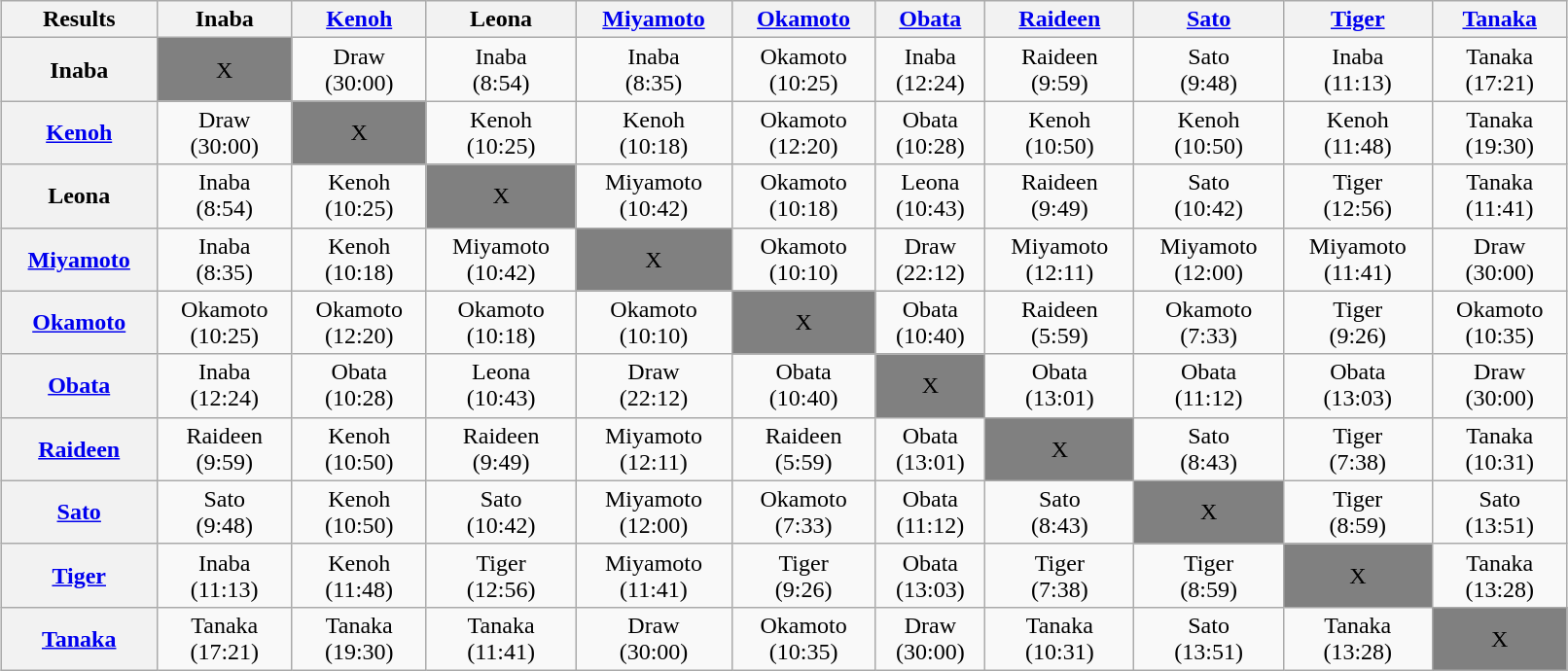<table class="wikitable" style="text-align:center; margin: 1em auto 1em auto" width=85%>
<tr>
<th>Results</th>
<th>Inaba</th>
<th><a href='#'>Kenoh</a></th>
<th>Leona</th>
<th><a href='#'>Miyamoto</a></th>
<th><a href='#'>Okamoto</a></th>
<th><a href='#'>Obata</a></th>
<th><a href='#'>Raideen</a></th>
<th><a href='#'>Sato</a></th>
<th><a href='#'>Tiger</a></th>
<th><a href='#'>Tanaka</a></th>
</tr>
<tr>
<th>Inaba</th>
<td bgcolor=grey>X</td>
<td>Draw<br>(30:00)</td>
<td>Inaba<br>(8:54)</td>
<td>Inaba<br>(8:35)</td>
<td>Okamoto<br>(10:25)</td>
<td>Inaba<br>(12:24)</td>
<td>Raideen<br>(9:59)</td>
<td>Sato<br>(9:48)</td>
<td>Inaba<br>(11:13)</td>
<td>Tanaka<br>(17:21)</td>
</tr>
<tr>
<th><a href='#'>Kenoh</a></th>
<td>Draw<br>(30:00)</td>
<td bgcolor=grey>X</td>
<td>Kenoh<br>(10:25)</td>
<td>Kenoh<br>(10:18)</td>
<td>Okamoto<br>(12:20)</td>
<td>Obata<br>(10:28)</td>
<td>Kenoh<br>(10:50)</td>
<td>Kenoh<br>(10:50)</td>
<td>Kenoh<br>(11:48)</td>
<td>Tanaka<br>(19:30)</td>
</tr>
<tr>
<th>Leona</th>
<td>Inaba<br>(8:54)</td>
<td>Kenoh<br>(10:25)</td>
<td bgcolor=grey>X</td>
<td>Miyamoto<br>(10:42)</td>
<td>Okamoto<br>(10:18)</td>
<td>Leona<br>(10:43)</td>
<td>Raideen<br>(9:49)</td>
<td>Sato<br>(10:42)</td>
<td>Tiger<br>(12:56)</td>
<td>Tanaka<br>(11:41)</td>
</tr>
<tr>
<th><a href='#'>Miyamoto</a></th>
<td>Inaba<br>(8:35)</td>
<td>Kenoh<br>(10:18)</td>
<td>Miyamoto<br>(10:42)</td>
<td bgcolor=grey>X</td>
<td>Okamoto<br>(10:10)</td>
<td>Draw<br>(22:12)</td>
<td>Miyamoto<br>(12:11)</td>
<td>Miyamoto<br>(12:00)</td>
<td>Miyamoto<br>(11:41)</td>
<td>Draw<br>(30:00)</td>
</tr>
<tr>
<th><a href='#'>Okamoto</a></th>
<td>Okamoto<br>(10:25)</td>
<td>Okamoto<br>(12:20)</td>
<td>Okamoto<br>(10:18)</td>
<td>Okamoto<br>(10:10)</td>
<td bgcolor=grey>X</td>
<td>Obata<br>(10:40)</td>
<td>Raideen<br>(5:59)</td>
<td>Okamoto<br>(7:33)</td>
<td>Tiger<br>(9:26)</td>
<td>Okamoto<br>(10:35)</td>
</tr>
<tr>
<th><a href='#'>Obata</a></th>
<td>Inaba<br>(12:24)</td>
<td>Obata<br>(10:28)</td>
<td>Leona<br>(10:43)</td>
<td>Draw<br>(22:12)</td>
<td>Obata<br>(10:40)</td>
<td bgcolor=grey>X</td>
<td>Obata<br>(13:01)</td>
<td>Obata<br>(11:12)</td>
<td>Obata<br>(13:03)</td>
<td>Draw<br>(30:00)</td>
</tr>
<tr>
<th><a href='#'>Raideen</a></th>
<td>Raideen<br>(9:59)</td>
<td>Kenoh<br>(10:50)</td>
<td>Raideen<br>(9:49)</td>
<td>Miyamoto<br>(12:11)</td>
<td>Raideen<br>(5:59)</td>
<td>Obata<br>(13:01)</td>
<td bgcolor=grey>X</td>
<td>Sato<br>(8:43)</td>
<td>Tiger<br>(7:38)</td>
<td>Tanaka<br>(10:31)</td>
</tr>
<tr>
<th><a href='#'>Sato</a></th>
<td>Sato<br>(9:48)</td>
<td>Kenoh<br>(10:50)</td>
<td>Sato<br>(10:42)</td>
<td>Miyamoto<br>(12:00)</td>
<td>Okamoto<br>(7:33)</td>
<td>Obata<br>(11:12)</td>
<td>Sato<br>(8:43)</td>
<td bgcolor=grey>X</td>
<td>Tiger<br>(8:59)</td>
<td>Sato<br>(13:51)</td>
</tr>
<tr>
<th><a href='#'>Tiger</a></th>
<td>Inaba<br>(11:13)</td>
<td>Kenoh<br>(11:48)</td>
<td>Tiger<br>(12:56)</td>
<td>Miyamoto<br>(11:41)</td>
<td>Tiger<br>(9:26)</td>
<td>Obata<br>(13:03)</td>
<td>Tiger<br>(7:38)</td>
<td>Tiger<br>(8:59)</td>
<td bgcolor=grey>X</td>
<td>Tanaka<br>(13:28)</td>
</tr>
<tr>
<th><a href='#'>Tanaka</a></th>
<td>Tanaka<br>(17:21)</td>
<td>Tanaka<br>(19:30)</td>
<td>Tanaka<br>(11:41)</td>
<td>Draw<br>(30:00)</td>
<td>Okamoto<br>(10:35)</td>
<td>Draw<br>(30:00)</td>
<td>Tanaka<br>(10:31)</td>
<td>Sato<br>(13:51)</td>
<td>Tanaka<br>(13:28)</td>
<td bgcolor=grey>X</td>
</tr>
</table>
